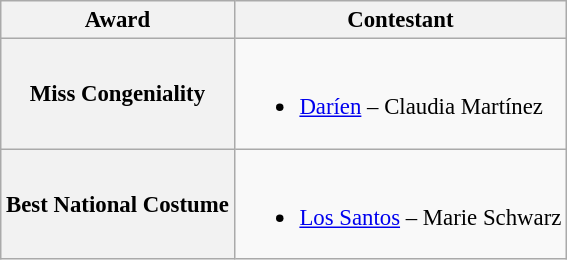<table class="wikitable sortable" style="font-size: 95%;">
<tr>
<th>Award</th>
<th>Contestant</th>
</tr>
<tr>
<th>Miss Congeniality</th>
<td><br><ul><li><a href='#'>Daríen</a> – Claudia Martínez</li></ul></td>
</tr>
<tr>
<th>Best National Costume</th>
<td><br><ul><li><a href='#'>Los Santos</a> – Marie Schwarz</li></ul></td>
</tr>
</table>
